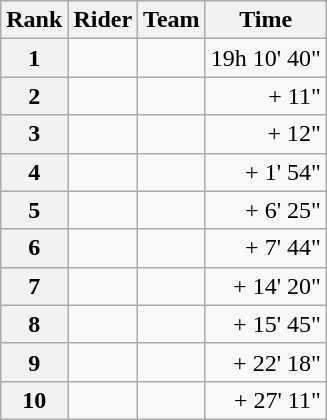<table class="wikitable" margin-bottom:0;">
<tr>
<th scope="col">Rank</th>
<th scope="col">Rider</th>
<th scope="col">Team</th>
<th scope="col">Time</th>
</tr>
<tr>
<th scope="row">1</th>
<td> </td>
<td></td>
<td align="right">19h 10' 40"</td>
</tr>
<tr>
<th scope="row">2</th>
<td></td>
<td></td>
<td align="right">+ 11"</td>
</tr>
<tr>
<th scope="row">3</th>
<td></td>
<td></td>
<td align="right">+ 12"</td>
</tr>
<tr>
<th scope="row">4</th>
<td></td>
<td></td>
<td align="right">+ 1' 54"</td>
</tr>
<tr>
<th scope="row">5</th>
<td></td>
<td></td>
<td align="right">+ 6' 25"</td>
</tr>
<tr>
<th scope="row">6</th>
<td></td>
<td></td>
<td align="right">+ 7' 44"</td>
</tr>
<tr>
<th scope="row">7</th>
<td></td>
<td></td>
<td align="right">+ 14' 20"</td>
</tr>
<tr>
<th scope="row">8</th>
<td></td>
<td></td>
<td align="right">+ 15' 45"</td>
</tr>
<tr>
<th scope="row">9</th>
<td></td>
<td></td>
<td align="right">+ 22' 18"</td>
</tr>
<tr>
<th scope="row">10</th>
<td></td>
<td></td>
<td align="right">+ 27' 11"</td>
</tr>
</table>
